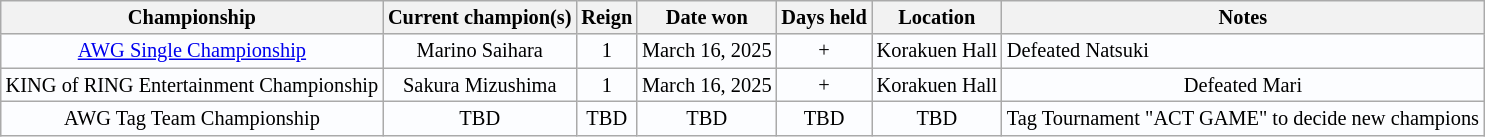<table class="wikitable" style="text-align:center; background:#fcfdff; font-size:85%;">
<tr>
<th>Championship</th>
<th>Current champion(s)</th>
<th>Reign</th>
<th>Date won</th>
<th>Days held</th>
<th>Location</th>
<th>Notes</th>
</tr>
<tr>
<td><a href='#'>AWG Single Championship</a></td>
<td>Marino Saihara</td>
<td>1</td>
<td>March 16, 2025</td>
<td>+</td>
<td>Korakuen Hall</td>
<td align="left">Defeated Natsuki</td>
</tr>
<tr>
<td>KING of RING Entertainment Championship</td>
<td>Sakura Mizushima</td>
<td>1</td>
<td>March 16, 2025</td>
<td>+</td>
<td>Korakuen Hall</td>
<td>Defeated Mari</td>
</tr>
<tr>
<td>AWG Tag Team Championship</td>
<td>TBD</td>
<td>TBD</td>
<td>TBD</td>
<td>TBD</td>
<td>TBD</td>
<td>Tag Tournament "ACT GAME" to decide new champions</td>
</tr>
</table>
